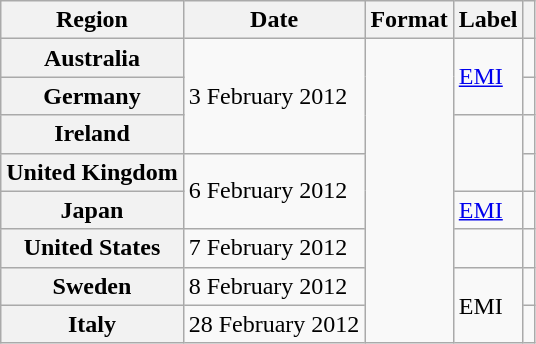<table class="wikitable plainrowheaders">
<tr>
<th scope="col">Region</th>
<th scope="col">Date</th>
<th scope="col">Format</th>
<th scope="col">Label</th>
<th scope="col"></th>
</tr>
<tr>
<th scope="row">Australia</th>
<td rowspan="3">3 February 2012</td>
<td rowspan="8"></td>
<td rowspan="2"><a href='#'>EMI</a></td>
<td align="center"></td>
</tr>
<tr>
<th scope="row">Germany</th>
<td align="center"></td>
</tr>
<tr>
<th scope="row">Ireland</th>
<td rowspan="2"></td>
<td align="center"></td>
</tr>
<tr>
<th scope="row">United Kingdom</th>
<td rowspan="2">6 February 2012</td>
<td align="center"></td>
</tr>
<tr>
<th scope="row">Japan</th>
<td><a href='#'>EMI</a></td>
<td align="center"></td>
</tr>
<tr>
<th scope="row">United States</th>
<td>7 February 2012</td>
<td></td>
<td align="center"></td>
</tr>
<tr>
<th scope="row">Sweden</th>
<td>8 February 2012</td>
<td rowspan="2">EMI</td>
<td align="center"></td>
</tr>
<tr>
<th scope="row">Italy</th>
<td>28 February 2012</td>
<td align="center"></td>
</tr>
</table>
